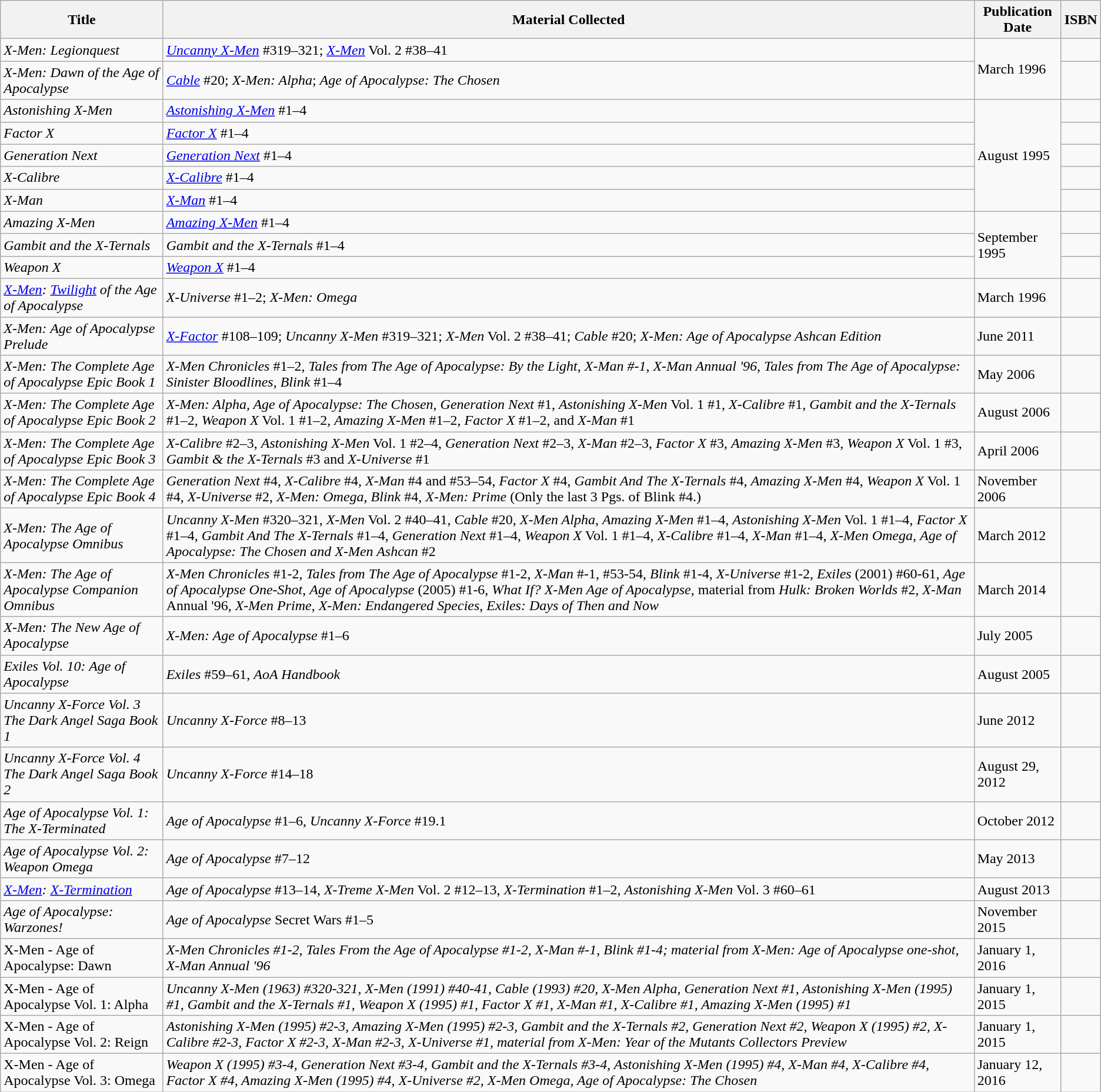<table class="wikitable">
<tr>
<th>Title</th>
<th>Material Collected</th>
<th>Publication Date</th>
<th>ISBN</th>
</tr>
<tr>
<td><em>X-Men: Legionquest</em></td>
<td><em><a href='#'>Uncanny X-Men</a></em> #319–321; <em><a href='#'>X-Men</a></em> Vol. 2 #38–41</td>
<td rowspan="2">March 1996</td>
<td></td>
</tr>
<tr>
<td><em>X-Men: Dawn of the Age of Apocalypse</em></td>
<td><em><a href='#'>Cable</a></em> #20; <em>X-Men: Alpha</em>; <em>Age of Apocalypse: The Chosen</em></td>
<td></td>
</tr>
<tr>
<td><em>Astonishing X-Men</em></td>
<td><em><a href='#'>Astonishing X-Men</a></em> #1–4</td>
<td rowspan="5">August 1995</td>
<td></td>
</tr>
<tr>
<td><em>Factor X</em></td>
<td><em><a href='#'>Factor X</a></em> #1–4</td>
<td></td>
</tr>
<tr>
<td><em>Generation Next</em></td>
<td><em><a href='#'>Generation Next</a></em> #1–4</td>
<td></td>
</tr>
<tr>
<td><em>X-Calibre</em></td>
<td><em><a href='#'>X-Calibre</a></em> #1–4</td>
<td></td>
</tr>
<tr>
<td><em>X-Man</em></td>
<td><em><a href='#'>X-Man</a></em> #1–4</td>
<td></td>
</tr>
<tr>
<td><em>Amazing X-Men</em></td>
<td><em><a href='#'>Amazing X-Men</a></em> #1–4</td>
<td rowspan="3">September 1995</td>
<td></td>
</tr>
<tr>
<td><em>Gambit and the X-Ternals</em></td>
<td><em>Gambit and the X-Ternals</em> #1–4</td>
<td></td>
</tr>
<tr>
<td><em>Weapon X</em></td>
<td><em><a href='#'>Weapon X</a></em> #1–4</td>
<td></td>
</tr>
<tr>
<td><em><a href='#'>X-Men</a>: <a href='#'>Twilight</a> of the Age of Apocalypse</em></td>
<td><em>X-Universe</em> #1–2; <em>X-Men: Omega</em></td>
<td>March 1996</td>
<td></td>
</tr>
<tr>
<td><em>X-Men: Age of Apocalypse Prelude</em></td>
<td><em><a href='#'>X-Factor</a></em> #108–109; <em>Uncanny X-Men</em> #319–321; <em>X-Men</em> Vol. 2 #38–41; <em>Cable</em> #20; <em>X-Men: Age of Apocalypse Ashcan Edition</em></td>
<td>June 2011</td>
<td></td>
</tr>
<tr>
<td><em>X-Men: The Complete Age of Apocalypse Epic Book 1</em></td>
<td><em>X-Men Chronicles</em> #1–2, <em>Tales from The Age of Apocalypse: By the Light</em>, <em>X-Man #-1</em>, <em>X-Man Annual '96</em>, <em>Tales from The Age of Apocalypse: Sinister Bloodlines, Blink</em> #1–4</td>
<td>May 2006</td>
<td></td>
</tr>
<tr>
<td><em>X-Men: The Complete Age of Apocalypse Epic Book 2</em></td>
<td><em>X-Men: Alpha, Age of Apocalypse: The Chosen</em>, <em>Generation Next</em> #1, <em>Astonishing X-Men</em> Vol. 1 #1, <em>X-Calibre</em> #1, <em>Gambit and the X-Ternals</em> #1–2, <em>Weapon X</em> Vol. 1 #1–2, <em>Amazing X-Men</em> #1–2, <em>Factor X</em> #1–2, and <em>X-Man</em> #1</td>
<td>August 2006</td>
<td></td>
</tr>
<tr>
<td><em>X-Men: The Complete Age of Apocalypse Epic Book 3</em></td>
<td><em>X-Calibre</em> #2–3, <em>Astonishing X-Men</em> Vol. 1  #2–4, <em>Generation Next</em> #2–3, <em>X-Man</em> #2–3, <em>Factor X</em> #3, <em>Amazing X-Men</em> #3, <em>Weapon X</em> Vol. 1 #3, <em>Gambit & the X-Ternals</em> #3 and <em>X-Universe</em> #1</td>
<td>April 2006</td>
<td></td>
</tr>
<tr>
<td><em>X-Men: The Complete Age of Apocalypse Epic Book 4</em></td>
<td><em>Generation Next</em> #4, <em>X-Calibre</em> #4, <em>X-Man</em> #4 and #53–54, <em>Factor X</em> #4, <em>Gambit And The X-Ternals</em> #4, <em>Amazing X-Men</em> #4, <em>Weapon X</em> Vol. 1 #4, <em>X-Universe</em> #2, <em>X-Men: Omega</em>, <em>Blink</em> #4, <em>X-Men: Prime</em> (Only the last 3 Pgs. of Blink #4.)</td>
<td>November 2006</td>
<td></td>
</tr>
<tr>
<td><em>X-Men: The Age of Apocalypse Omnibus</em></td>
<td><em>Uncanny X-Men</em> #320–321, <em>X-Men</em> Vol. 2 #40–41, <em>Cable</em> #20, <em>X-Men Alpha</em>, <em>Amazing X-Men</em> #1–4, <em>Astonishing X-Men</em> Vol. 1 #1–4, <em>Factor X</em> #1–4, <em>Gambit And The X-Ternals</em> #1–4, <em>Generation Next</em> #1–4, <em>Weapon X</em> Vol. 1 #1–4, <em>X-Calibre</em> #1–4, <em>X-Man</em> #1–4, <em>X-Men Omega</em>, <em>Age of Apocalypse: The Chosen and X-Men Ashcan</em> #2</td>
<td>March 2012</td>
<td></td>
</tr>
<tr>
<td><em>X-Men: The Age of Apocalypse Companion Omnibus</em></td>
<td><em>X-Men Chronicles</em> #1-2, <em>Tales from The Age of Apocalypse</em> #1-2, <em>X-Man</em> #-1, #53-54, <em>Blink</em> #1-4, <em>X-Universe</em> #1-2, <em>Exiles</em> (2001) #60-61, <em>Age of Apocalypse One-Shot</em>, <em>Age of Apocalypse</em> (2005) #1-6, <em>What If? X-Men Age of Apocalypse</em>, material from <em>Hulk: Broken Worlds</em> #2, <em>X-Man</em> Annual '96, <em>X-Men Prime</em>, <em>X-Men: Endangered Species</em>, <em>Exiles: Days of Then and Now</em></td>
<td>March 2014</td>
<td></td>
</tr>
<tr>
<td><em>X-Men: The New Age of Apocalypse</em></td>
<td><em>X-Men: Age of Apocalypse</em> #1–6</td>
<td>July 2005</td>
<td></td>
</tr>
<tr>
<td><em>Exiles Vol. 10: Age of Apocalypse</em></td>
<td><em>Exiles</em> #59–61, <em>AoA Handbook</em></td>
<td>August 2005</td>
<td></td>
</tr>
<tr>
<td><em>Uncanny X-Force Vol. 3 The Dark Angel Saga Book 1</em></td>
<td><em>Uncanny X-Force</em> #8–13</td>
<td>June 2012</td>
<td></td>
</tr>
<tr>
<td><em>Uncanny X-Force Vol. 4 The Dark Angel Saga Book 2</em></td>
<td><em>Uncanny X-Force</em> #14–18</td>
<td>August 29, 2012</td>
<td></td>
</tr>
<tr>
<td><em>Age of Apocalypse Vol. 1: The X-Terminated</em></td>
<td><em>Age of Apocalypse</em> #1–6, <em>Uncanny X-Force</em> #19.1</td>
<td>October 2012</td>
<td></td>
</tr>
<tr>
<td><em>Age of Apocalypse Vol. 2: Weapon Omega</em></td>
<td><em>Age of Apocalypse</em> #7–12</td>
<td>May 2013</td>
<td></td>
</tr>
<tr>
<td><em><a href='#'>X-Men</a>: <a href='#'>X-Termination</a></em></td>
<td><em>Age of Apocalypse</em> #13–14, <em>X-Treme X-Men</em> Vol. 2 #12–13, <em>X-Termination</em> #1–2, <em>Astonishing X-Men</em> Vol. 3 #60–61</td>
<td>August 2013</td>
<td></td>
</tr>
<tr>
<td><em>Age of Apocalypse: Warzones!</em></td>
<td><em>Age of Apocalypse</em> Secret Wars #1–5</td>
<td>November 2015</td>
<td></td>
</tr>
<tr>
<td>X-Men - Age of Apocalypse: Dawn</td>
<td><em>X-Men Chronicles #1-2, Tales From the Age of Apocalypse #1-2, X-Man #-1, Blink #1-4; material from X-Men: Age of Apocalypse one-shot, X-Man Annual '96</em></td>
<td>January 1, 2016</td>
<td></td>
</tr>
<tr>
<td>X-Men - Age of Apocalypse Vol. 1: Alpha</td>
<td><em>Uncanny X-Men (1963) #320-321, X-Men (1991) #40-41, Cable (1993) #20, X-Men Alpha, Generation Next #1, Astonishing X-Men (1995) #1, Gambit and the X-Ternals #1, Weapon X (1995) #1, Factor X #1, X-Man #1, X-Calibre #1, Amazing X-Men (1995) #1</em></td>
<td>January 1, 2015</td>
<td></td>
</tr>
<tr>
<td>X-Men - Age of Apocalypse Vol. 2: Reign</td>
<td><em>Astonishing X-Men (1995) #2-3, Amazing X-Men (1995) #2-3, Gambit and the X-Ternals #2, Generation Next #2, Weapon X (1995) #2, X-Calibre #2-3, Factor X #2-3, X-Man #2-3, X-Universe #1, material from X-Men: Year of the Mutants Collectors Preview</em></td>
<td>January 1, 2015</td>
<td></td>
</tr>
<tr>
<td>X-Men - Age of Apocalypse Vol. 3: Omega</td>
<td><em>Weapon X (1995) #3-4, Generation Next #3-4, Gambit and the X-Ternals #3-4, Astonishing X-Men (1995) #4, X-Man #4, X-Calibre #4, Factor X #4, Amazing X-Men (1995) #4, X-Universe #2, X-Men Omega, Age of Apocalypse: The Chosen</em></td>
<td>January 12, 2016</td>
<td></td>
</tr>
</table>
